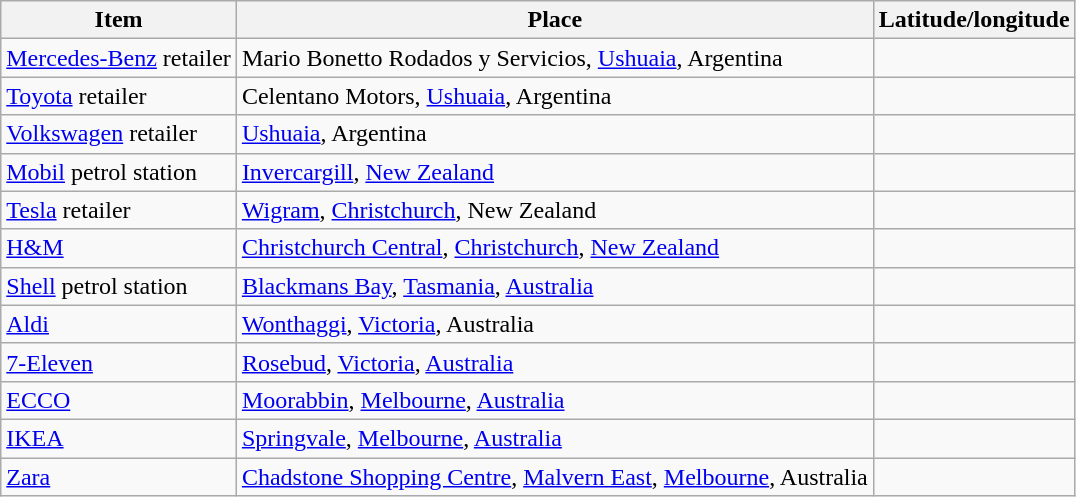<table class="wikitable"  font-size:95%;">
<tr>
<th>Item</th>
<th>Place</th>
<th>Latitude/longitude</th>
</tr>
<tr>
<td><a href='#'>Mercedes-Benz</a> retailer</td>
<td>Mario Bonetto Rodados y Servicios, <a href='#'>Ushuaia</a>, Argentina</td>
<td></td>
</tr>
<tr>
<td><a href='#'>Toyota</a> retailer</td>
<td>Celentano Motors, <a href='#'>Ushuaia</a>, Argentina</td>
<td></td>
</tr>
<tr>
<td><a href='#'>Volkswagen</a> retailer</td>
<td><a href='#'>Ushuaia</a>, Argentina</td>
<td></td>
</tr>
<tr>
<td><a href='#'>Mobil</a> petrol station</td>
<td><a href='#'>Invercargill</a>, <a href='#'>New Zealand</a></td>
<td> </td>
</tr>
<tr>
<td><a href='#'>Tesla</a> retailer</td>
<td><a href='#'>Wigram</a>, <a href='#'>Christchurch</a>, New Zealand</td>
<td> </td>
</tr>
<tr>
<td><a href='#'>H&M</a></td>
<td><a href='#'>Christchurch Central</a>, <a href='#'>Christchurch</a>, <a href='#'>New Zealand</a></td>
<td> </td>
</tr>
<tr>
<td><a href='#'>Shell</a> petrol station</td>
<td><a href='#'>Blackmans Bay</a>, <a href='#'>Tasmania</a>, <a href='#'>Australia</a></td>
<td> </td>
</tr>
<tr>
<td><a href='#'>Aldi</a></td>
<td><a href='#'>Wonthaggi</a>, <a href='#'>Victoria</a>, Australia</td>
<td></td>
</tr>
<tr>
<td><a href='#'>7-Eleven</a></td>
<td><a href='#'>Rosebud</a>, <a href='#'>Victoria</a>, <a href='#'>Australia</a></td>
<td> </td>
</tr>
<tr>
<td><a href='#'>ECCO</a></td>
<td><a href='#'>Moorabbin</a>, <a href='#'>Melbourne</a>, <a href='#'>Australia</a></td>
<td> </td>
</tr>
<tr>
<td><a href='#'>IKEA</a></td>
<td><a href='#'>Springvale</a>, <a href='#'>Melbourne</a>, <a href='#'>Australia</a></td>
<td></td>
</tr>
<tr>
<td><a href='#'>Zara</a></td>
<td><a href='#'>Chadstone Shopping Centre</a>, <a href='#'>Malvern East</a>, <a href='#'>Melbourne</a>, Australia</td>
<td></td>
</tr>
</table>
